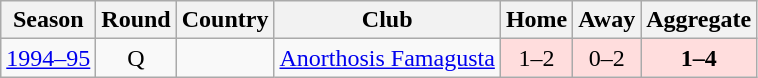<table class="wikitable">
<tr>
<th>Season</th>
<th>Round</th>
<th>Country</th>
<th>Club</th>
<th>Home</th>
<th>Away</th>
<th>Aggregate</th>
</tr>
<tr>
<td><a href='#'>1994–95</a></td>
<td align="center">Q</td>
<td align="center"></td>
<td><a href='#'>Anorthosis Famagusta</a></td>
<td bgcolor="#ffdddd" style="text-align:center;">1–2</td>
<td bgcolor="#ffdddd" style="text-align:center;">0–2</td>
<td bgcolor="#ffdddd" style="text-align:center;"><strong>1–4</strong></td>
</tr>
</table>
